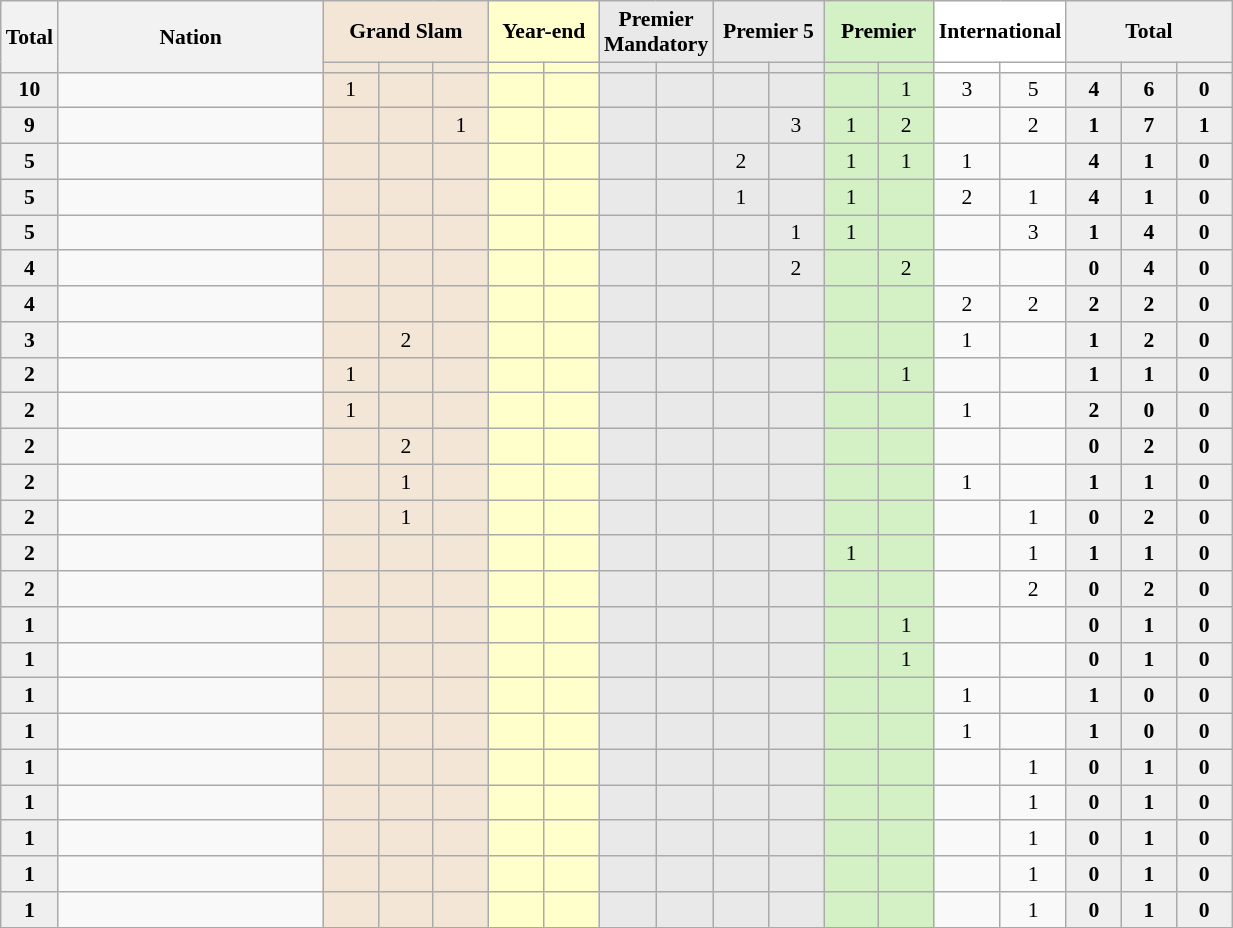<table class="sortable wikitable nowrap" style="font-size:90%">
<tr>
<th rowspan="2">Total</th>
<th rowspan="2" width=170>Nation</th>
<th style="background-color:#f3e6d7;" colspan="3">Grand Slam</th>
<th style="background-color:#ffc;" colspan="2">Year-end</th>
<th style="background-color:#e9e9e9;" colspan="2">Premier Mandatory</th>
<th style="background-color:#e9e9e9;" colspan="2">Premier 5</th>
<th style="background-color:#d4f1c5;" colspan="2">Premier</th>
<th style="background-color:#fff;" colspan="2">International</th>
<th style="background-color:#efefef;" colspan="3">Total</th>
</tr>
<tr>
<th style="width:30px; background-color:#f3e6d7;"></th>
<th style="width:30px; background-color:#f3e6d7;"></th>
<th style="width:30px; background-color:#f3e6d7;"></th>
<th style="width:30px; background-color:#ffc;"></th>
<th style="width:30px; background-color:#ffc;"></th>
<th style="width:30px; background-color:#e9e9e9;"></th>
<th style="width:30px; background-color:#e9e9e9;"></th>
<th style="width:30px; background-color:#e9e9e9;"></th>
<th style="width:30px; background-color:#e9e9e9;"></th>
<th style="width:30px; background-color:#d4f1c5;"></th>
<th style="width:30px; background-color:#d4f1c5;"></th>
<th style="width:30px; background-color:#fff;"></th>
<th style="width:30px; background-color:#fff;"></th>
<th style="width:30px; background-color:#efefef;"></th>
<th style="width:30px; background-color:#efefef;"></th>
<th style="width:30px; background-color:#efefef;"></th>
</tr>
<tr align=center>
<td style="background:#efefef;"><strong>10</strong></td>
<td align=left></td>
<td style="background:#F3E6D7;">1</td>
<td style="background:#F3E6D7;"></td>
<td style="background:#F3E6D7;"></td>
<td style="background:#ffc;"></td>
<td style="background:#ffc;"></td>
<td style="background:#e9e9e9;"></td>
<td style="background:#e9e9e9;"></td>
<td style="background:#E9E9E9;"></td>
<td style="background:#E9E9E9;"></td>
<td style="background:#D4F1C5;"></td>
<td style="background:#D4F1C5;">1</td>
<td>3</td>
<td>5</td>
<td style="background:#efefef;"><strong>4</strong></td>
<td style="background:#efefef;"><strong>6</strong></td>
<td style="background:#efefef;"><strong>0</strong></td>
</tr>
<tr align=center>
<td style="background:#efefef;"><strong>9</strong></td>
<td align=left></td>
<td style="background:#F3E6D7;"></td>
<td style="background:#F3E6D7;"></td>
<td style="background:#F3E6D7;">1</td>
<td style="background:#ffc;"></td>
<td style="background:#ffc;"></td>
<td style="background:#e9e9e9;"></td>
<td style="background:#e9e9e9;"></td>
<td style="background:#E9E9E9;"></td>
<td style="background:#E9E9E9;">3</td>
<td style="background:#D4F1C5;">1</td>
<td style="background:#D4F1C5;">2</td>
<td></td>
<td>2</td>
<td style="background:#efefef;"><strong>1</strong></td>
<td style="background:#efefef;"><strong>7</strong></td>
<td style="background:#efefef;"><strong>1</strong></td>
</tr>
<tr align=center>
<td style="background:#efefef;"><strong>5</strong></td>
<td align=left></td>
<td style="background:#F3E6D7;"></td>
<td style="background:#F3E6D7;"></td>
<td style="background:#F3E6D7;"></td>
<td style="background:#ffc;"></td>
<td style="background:#ffc;"></td>
<td style="background:#e9e9e9;"></td>
<td style="background:#e9e9e9;"></td>
<td style="background:#E9E9E9;">2</td>
<td style="background:#E9E9E9;"></td>
<td style="background:#D4F1C5;">1</td>
<td style="background:#D4F1C5;">1</td>
<td>1</td>
<td></td>
<td style="background:#efefef;"><strong>4</strong></td>
<td style="background:#efefef;"><strong>1</strong></td>
<td style="background:#efefef;"><strong>0</strong></td>
</tr>
<tr align=center>
<td style="background:#efefef;"><strong>5</strong></td>
<td align=left></td>
<td style="background:#F3E6D7;"></td>
<td style="background:#F3E6D7;"></td>
<td style="background:#F3E6D7;"></td>
<td style="background:#ffc;"></td>
<td style="background:#ffc;"></td>
<td style="background:#e9e9e9;"></td>
<td style="background:#e9e9e9;"></td>
<td style="background:#E9E9E9;">1</td>
<td style="background:#E9E9E9;"></td>
<td style="background:#D4F1C5;">1</td>
<td style="background:#D4F1C5;"></td>
<td>2</td>
<td>1</td>
<td style="background:#efefef;"><strong>4</strong></td>
<td style="background:#efefef;"><strong>1</strong></td>
<td style="background:#efefef;"><strong>0</strong></td>
</tr>
<tr align=center>
<td style="background:#efefef;"><strong>5</strong></td>
<td align=left></td>
<td style="background:#F3E6D7;"></td>
<td style="background:#F3E6D7;"></td>
<td style="background:#F3E6D7;"></td>
<td style="background:#ffc;"></td>
<td style="background:#ffc;"></td>
<td style="background:#e9e9e9;"></td>
<td style="background:#e9e9e9;"></td>
<td style="background:#E9E9E9;"></td>
<td style="background:#E9E9E9;">1</td>
<td style="background:#D4F1C5;">1</td>
<td style="background:#D4F1C5;"></td>
<td></td>
<td>3</td>
<td style="background:#efefef;"><strong>1</strong></td>
<td style="background:#efefef;"><strong>4</strong></td>
<td style="background:#efefef;"><strong>0</strong></td>
</tr>
<tr align=center>
<td style="background:#efefef;"><strong>4</strong></td>
<td align=left></td>
<td style="background:#F3E6D7;"></td>
<td style="background:#F3E6D7;"></td>
<td style="background:#F3E6D7;"></td>
<td style="background:#ffc;"></td>
<td style="background:#ffc;"></td>
<td style="background:#e9e9e9;"></td>
<td style="background:#e9e9e9;"></td>
<td style="background:#E9E9E9;"></td>
<td style="background:#E9E9E9;">2</td>
<td style="background:#D4F1C5;"></td>
<td style="background:#D4F1C5;">2</td>
<td></td>
<td></td>
<td style="background:#efefef;"><strong>0</strong></td>
<td style="background:#efefef;"><strong>4</strong></td>
<td style="background:#efefef;"><strong>0</strong></td>
</tr>
<tr align=center>
<td style="background:#efefef;"><strong>4</strong></td>
<td align=left></td>
<td style="background:#F3E6D7;"></td>
<td style="background:#F3E6D7;"></td>
<td style="background:#F3E6D7;"></td>
<td style="background:#ffc;"></td>
<td style="background:#ffc;"></td>
<td style="background:#e9e9e9;"></td>
<td style="background:#e9e9e9;"></td>
<td style="background:#E9E9E9;"></td>
<td style="background:#E9E9E9;"></td>
<td style="background:#D4F1C5;"></td>
<td style="background:#D4F1C5;"></td>
<td>2</td>
<td>2</td>
<td style="background:#efefef;"><strong>2</strong></td>
<td style="background:#efefef;"><strong>2</strong></td>
<td style="background:#efefef;"><strong>0</strong></td>
</tr>
<tr align=center>
<td style="background:#efefef;"><strong>3</strong></td>
<td align=left></td>
<td style="background:#F3E6D7;"></td>
<td style="background:#F3E6D7;">2</td>
<td style="background:#F3E6D7;"></td>
<td style="background:#ffc;"></td>
<td style="background:#ffc;"></td>
<td style="background:#e9e9e9;"></td>
<td style="background:#e9e9e9;"></td>
<td style="background:#E9E9E9;"></td>
<td style="background:#E9E9E9;"></td>
<td style="background:#D4F1C5;"></td>
<td style="background:#D4F1C5;"></td>
<td>1</td>
<td></td>
<td style="background:#efefef;"><strong>1</strong></td>
<td style="background:#efefef;"><strong>2</strong></td>
<td style="background:#efefef;"><strong>0</strong></td>
</tr>
<tr align=center>
<td style="background:#efefef;"><strong>2</strong></td>
<td align=left></td>
<td style="background:#F3E6D7;">1</td>
<td style="background:#F3E6D7;"></td>
<td style="background:#F3E6D7;"></td>
<td style="background:#ffc;"></td>
<td style="background:#ffc;"></td>
<td style="background:#e9e9e9;"></td>
<td style="background:#e9e9e9;"></td>
<td style="background:#E9E9E9;"></td>
<td style="background:#E9E9E9;"></td>
<td style="background:#D4F1C5;"></td>
<td style="background:#D4F1C5;">1</td>
<td></td>
<td></td>
<td style="background:#efefef;"><strong>1</strong></td>
<td style="background:#efefef;"><strong>1</strong></td>
<td style="background:#efefef;"><strong>0</strong></td>
</tr>
<tr align=center>
<td style="background:#efefef;"><strong>2</strong></td>
<td align=left></td>
<td style="background:#F3E6D7;">1</td>
<td style="background:#F3E6D7;"></td>
<td style="background:#F3E6D7;"></td>
<td style="background:#ffc;"></td>
<td style="background:#ffc;"></td>
<td style="background:#e9e9e9;"></td>
<td style="background:#e9e9e9;"></td>
<td style="background:#E9E9E9;"></td>
<td style="background:#E9E9E9;"></td>
<td style="background:#D4F1C5;"></td>
<td style="background:#D4F1C5;"></td>
<td>1</td>
<td></td>
<td style="background:#efefef;"><strong>2</strong></td>
<td style="background:#efefef;"><strong>0</strong></td>
<td style="background:#efefef;"><strong>0</strong></td>
</tr>
<tr align=center>
<td style="background:#efefef;"><strong>2</strong></td>
<td align=left></td>
<td style="background:#F3E6D7;"></td>
<td style="background:#F3E6D7;">2</td>
<td style="background:#F3E6D7;"></td>
<td style="background:#ffc;"></td>
<td style="background:#ffc;"></td>
<td style="background:#e9e9e9;"></td>
<td style="background:#e9e9e9;"></td>
<td style="background:#E9E9E9;"></td>
<td style="background:#E9E9E9;"></td>
<td style="background:#D4F1C5;"></td>
<td style="background:#D4F1C5;"></td>
<td></td>
<td></td>
<td style="background:#efefef;"><strong>0</strong></td>
<td style="background:#efefef;"><strong>2</strong></td>
<td style="background:#efefef;"><strong>0</strong></td>
</tr>
<tr align=center>
<td style="background:#efefef;"><strong>2</strong></td>
<td align=left></td>
<td style="background:#F3E6D7;"></td>
<td style="background:#F3E6D7;">1</td>
<td style="background:#F3E6D7;"></td>
<td style="background:#ffc;"></td>
<td style="background:#ffc;"></td>
<td style="background:#e9e9e9;"></td>
<td style="background:#e9e9e9;"></td>
<td style="background:#E9E9E9;"></td>
<td style="background:#E9E9E9;"></td>
<td style="background:#D4F1C5;"></td>
<td style="background:#D4F1C5;"></td>
<td>1</td>
<td></td>
<td style="background:#efefef;"><strong>1</strong></td>
<td style="background:#efefef;"><strong>1</strong></td>
<td style="background:#efefef;"><strong>0</strong></td>
</tr>
<tr align=center>
<td style="background:#efefef;"><strong>2</strong></td>
<td align=left></td>
<td style="background:#F3E6D7;"></td>
<td style="background:#F3E6D7;">1</td>
<td style="background:#F3E6D7;"></td>
<td style="background:#ffc;"></td>
<td style="background:#ffc;"></td>
<td style="background:#e9e9e9;"></td>
<td style="background:#e9e9e9;"></td>
<td style="background:#E9E9E9;"></td>
<td style="background:#E9E9E9;"></td>
<td style="background:#D4F1C5;"></td>
<td style="background:#D4F1C5;"></td>
<td></td>
<td>1</td>
<td style="background:#efefef;"><strong>0</strong></td>
<td style="background:#efefef;"><strong>2</strong></td>
<td style="background:#efefef;"><strong>0</strong></td>
</tr>
<tr align=center>
<td style="background:#efefef;"><strong>2</strong></td>
<td align=left></td>
<td style="background:#F3E6D7;"></td>
<td style="background:#F3E6D7;"></td>
<td style="background:#F3E6D7;"></td>
<td style="background:#ffc;"></td>
<td style="background:#ffc;"></td>
<td style="background:#e9e9e9;"></td>
<td style="background:#e9e9e9;"></td>
<td style="background:#E9E9E9;"></td>
<td style="background:#E9E9E9;"></td>
<td style="background:#D4F1C5;">1</td>
<td style="background:#D4F1C5;"></td>
<td></td>
<td>1</td>
<td style="background:#efefef;"><strong>1</strong></td>
<td style="background:#efefef;"><strong>1</strong></td>
<td style="background:#efefef;"><strong>0</strong></td>
</tr>
<tr align=center>
<td style="background:#efefef;"><strong>2</strong></td>
<td align=left></td>
<td style="background:#F3E6D7;"></td>
<td style="background:#F3E6D7;"></td>
<td style="background:#F3E6D7;"></td>
<td style="background:#ffc;"></td>
<td style="background:#ffc;"></td>
<td style="background:#e9e9e9;"></td>
<td style="background:#e9e9e9;"></td>
<td style="background:#E9E9E9;"></td>
<td style="background:#E9E9E9;"></td>
<td style="background:#D4F1C5;"></td>
<td style="background:#D4F1C5;"></td>
<td></td>
<td>2</td>
<td style="background:#efefef;"><strong>0</strong></td>
<td style="background:#efefef;"><strong>2</strong></td>
<td style="background:#efefef;"><strong>0</strong></td>
</tr>
<tr align=center>
<td style="background:#efefef;"><strong>1</strong></td>
<td align=left></td>
<td style="background:#F3E6D7;"></td>
<td style="background:#F3E6D7;"></td>
<td style="background:#F3E6D7;"></td>
<td style="background:#ffc;"></td>
<td style="background:#ffc;"></td>
<td style="background:#e9e9e9;"></td>
<td style="background:#e9e9e9;"></td>
<td style="background:#E9E9E9;"></td>
<td style="background:#E9E9E9;"></td>
<td style="background:#D4F1C5;"></td>
<td style="background:#D4F1C5;">1</td>
<td></td>
<td></td>
<td style="background:#efefef;"><strong>0</strong></td>
<td style="background:#efefef;"><strong>1</strong></td>
<td style="background:#efefef;"><strong>0</strong></td>
</tr>
<tr align=center>
<td style="background:#efefef;"><strong>1</strong></td>
<td align=left></td>
<td style="background:#F3E6D7;"></td>
<td style="background:#F3E6D7;"></td>
<td style="background:#F3E6D7;"></td>
<td style="background:#ffc;"></td>
<td style="background:#ffc;"></td>
<td style="background:#e9e9e9;"></td>
<td style="background:#e9e9e9;"></td>
<td style="background:#E9E9E9;"></td>
<td style="background:#E9E9E9;"></td>
<td style="background:#D4F1C5;"></td>
<td style="background:#D4F1C5;">1</td>
<td></td>
<td></td>
<td style="background:#efefef;"><strong>0</strong></td>
<td style="background:#efefef;"><strong>1</strong></td>
<td style="background:#efefef;"><strong>0</strong></td>
</tr>
<tr align=center>
<td style="background:#efefef;"><strong>1</strong></td>
<td align=left></td>
<td style="background:#F3E6D7;"></td>
<td style="background:#F3E6D7;"></td>
<td style="background:#F3E6D7;"></td>
<td style="background:#ffc;"></td>
<td style="background:#ffc;"></td>
<td style="background:#e9e9e9;"></td>
<td style="background:#e9e9e9;"></td>
<td style="background:#E9E9E9;"></td>
<td style="background:#E9E9E9;"></td>
<td style="background:#D4F1C5;"></td>
<td style="background:#D4F1C5;"></td>
<td>1</td>
<td></td>
<td style="background:#efefef;"><strong>1</strong></td>
<td style="background:#efefef;"><strong>0</strong></td>
<td style="background:#efefef;"><strong>0</strong></td>
</tr>
<tr align=center>
<td style="background:#efefef;"><strong>1</strong></td>
<td align=left></td>
<td style="background:#F3E6D7;"></td>
<td style="background:#F3E6D7;"></td>
<td style="background:#F3E6D7;"></td>
<td style="background:#ffc;"></td>
<td style="background:#ffc;"></td>
<td style="background:#e9e9e9;"></td>
<td style="background:#e9e9e9;"></td>
<td style="background:#E9E9E9;"></td>
<td style="background:#E9E9E9;"></td>
<td style="background:#D4F1C5;"></td>
<td style="background:#D4F1C5;"></td>
<td>1</td>
<td></td>
<td style="background:#efefef;"><strong>1</strong></td>
<td style="background:#efefef;"><strong>0</strong></td>
<td style="background:#efefef;"><strong>0</strong></td>
</tr>
<tr align=center>
<td style="background:#efefef;"><strong>1</strong></td>
<td align=left></td>
<td style="background:#F3E6D7;"></td>
<td style="background:#F3E6D7;"></td>
<td style="background:#F3E6D7;"></td>
<td style="background:#ffc;"></td>
<td style="background:#ffc;"></td>
<td style="background:#e9e9e9;"></td>
<td style="background:#e9e9e9;"></td>
<td style="background:#E9E9E9;"></td>
<td style="background:#E9E9E9;"></td>
<td style="background:#D4F1C5;"></td>
<td style="background:#D4F1C5;"></td>
<td></td>
<td>1</td>
<td style="background:#efefef;"><strong>0</strong></td>
<td style="background:#efefef;"><strong>1</strong></td>
<td style="background:#efefef;"><strong>0</strong></td>
</tr>
<tr align=center>
<td style="background:#efefef;"><strong>1</strong></td>
<td align=left></td>
<td style="background:#F3E6D7;"></td>
<td style="background:#F3E6D7;"></td>
<td style="background:#F3E6D7;"></td>
<td style="background:#ffc;"></td>
<td style="background:#ffc;"></td>
<td style="background:#e9e9e9;"></td>
<td style="background:#e9e9e9;"></td>
<td style="background:#E9E9E9;"></td>
<td style="background:#E9E9E9;"></td>
<td style="background:#D4F1C5;"></td>
<td style="background:#D4F1C5;"></td>
<td></td>
<td>1</td>
<td style="background:#efefef;"><strong>0</strong></td>
<td style="background:#efefef;"><strong>1</strong></td>
<td style="background:#efefef;"><strong>0</strong></td>
</tr>
<tr align=center>
<td style="background:#efefef;"><strong>1</strong></td>
<td align=left></td>
<td style="background:#F3E6D7;"></td>
<td style="background:#F3E6D7;"></td>
<td style="background:#F3E6D7;"></td>
<td style="background:#ffc;"></td>
<td style="background:#ffc;"></td>
<td style="background:#e9e9e9;"></td>
<td style="background:#e9e9e9;"></td>
<td style="background:#E9E9E9;"></td>
<td style="background:#E9E9E9;"></td>
<td style="background:#D4F1C5;"></td>
<td style="background:#D4F1C5;"></td>
<td></td>
<td>1</td>
<td style="background:#efefef;"><strong>0</strong></td>
<td style="background:#efefef;"><strong>1</strong></td>
<td style="background:#efefef;"><strong>0</strong></td>
</tr>
<tr align=center>
<td style="background:#efefef;"><strong>1</strong></td>
<td align=left></td>
<td style="background:#F3E6D7;"></td>
<td style="background:#F3E6D7;"></td>
<td style="background:#F3E6D7;"></td>
<td style="background:#ffc;"></td>
<td style="background:#ffc;"></td>
<td style="background:#e9e9e9;"></td>
<td style="background:#e9e9e9;"></td>
<td style="background:#E9E9E9;"></td>
<td style="background:#E9E9E9;"></td>
<td style="background:#D4F1C5;"></td>
<td style="background:#D4F1C5;"></td>
<td></td>
<td>1</td>
<td style="background:#efefef;"><strong>0</strong></td>
<td style="background:#efefef;"><strong>1</strong></td>
<td style="background:#efefef;"><strong>0</strong></td>
</tr>
<tr align=center>
<td style="background:#efefef;"><strong>1</strong></td>
<td align=left></td>
<td style="background:#F3E6D7;"></td>
<td style="background:#F3E6D7;"></td>
<td style="background:#F3E6D7;"></td>
<td style="background:#ffc;"></td>
<td style="background:#ffc;"></td>
<td style="background:#e9e9e9;"></td>
<td style="background:#e9e9e9;"></td>
<td style="background:#E9E9E9;"></td>
<td style="background:#E9E9E9;"></td>
<td style="background:#D4F1C5;"></td>
<td style="background:#D4F1C5;"></td>
<td></td>
<td>1</td>
<td style="background:#efefef;"><strong>0</strong></td>
<td style="background:#efefef;"><strong>1</strong></td>
<td style="background:#efefef;"><strong>0</strong></td>
</tr>
</table>
